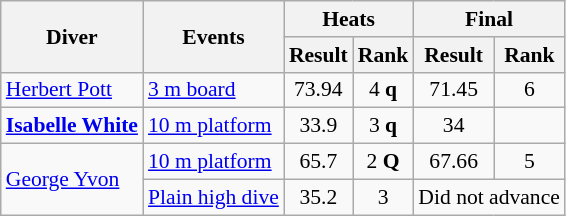<table class=wikitable style="font-size:90%">
<tr>
<th rowspan="2">Diver</th>
<th rowspan="2">Events</th>
<th colspan="2">Heats</th>
<th colspan="2">Final</th>
</tr>
<tr>
<th>Result</th>
<th>Rank</th>
<th>Result</th>
<th>Rank</th>
</tr>
<tr>
<td><a href='#'>Herbert Pott</a></td>
<td><a href='#'>3 m board</a></td>
<td align=center>73.94</td>
<td align=center>4 <strong>q</strong></td>
<td align=center>71.45</td>
<td align=center>6</td>
</tr>
<tr>
<td><strong><a href='#'>Isabelle White</a></strong></td>
<td><a href='#'>10 m platform</a></td>
<td align=center>33.9</td>
<td align=center>3 <strong>q</strong></td>
<td align=center>34</td>
<td align=center></td>
</tr>
<tr>
<td rowspan=2><a href='#'>George Yvon</a></td>
<td><a href='#'>10 m platform</a></td>
<td align=center>65.7</td>
<td align=center>2 <strong>Q</strong></td>
<td align=center>67.66</td>
<td align=center>5</td>
</tr>
<tr>
<td><a href='#'>Plain high dive</a></td>
<td align=center>35.2</td>
<td align=center>3</td>
<td align=center colspan=2>Did not advance</td>
</tr>
</table>
